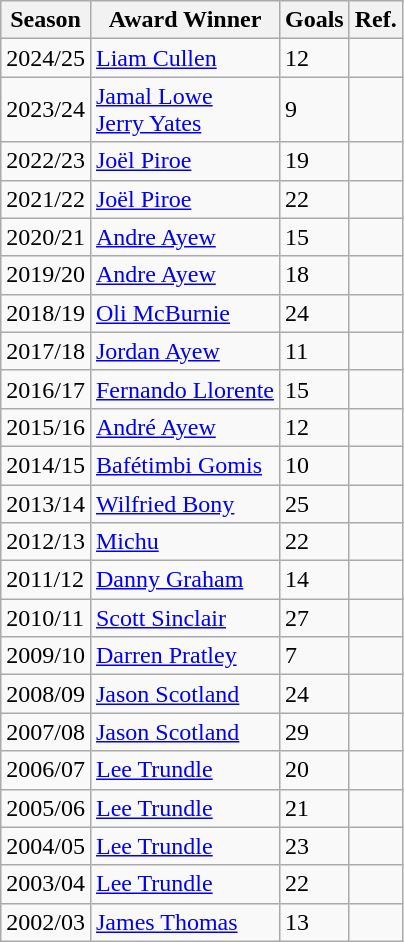<table class="wikitable">
<tr>
<th>Season</th>
<th>Award Winner</th>
<th>Goals</th>
<th>Ref.</th>
</tr>
<tr>
<td>2024/25</td>
<td><a href='#'>Liam Cullen</a></td>
<td>12</td>
<td></td>
</tr>
<tr>
<td>2023/24</td>
<td><a href='#'>Jamal Lowe</a> <br> <a href='#'>Jerry Yates</a></td>
<td>9</td>
<td></td>
</tr>
<tr>
<td>2022/23</td>
<td><a href='#'>Joël Piroe</a></td>
<td>19</td>
<td></td>
</tr>
<tr>
<td>2021/22</td>
<td><a href='#'>Joël Piroe</a></td>
<td>22</td>
<td></td>
</tr>
<tr>
<td>2020/21</td>
<td><a href='#'>Andre Ayew</a></td>
<td>15</td>
<td></td>
</tr>
<tr>
<td>2019/20</td>
<td><a href='#'>Andre Ayew</a></td>
<td>18</td>
<td></td>
</tr>
<tr>
<td>2018/19</td>
<td><a href='#'>Oli McBurnie</a></td>
<td>24</td>
<td></td>
</tr>
<tr>
<td>2017/18</td>
<td><a href='#'>Jordan Ayew</a></td>
<td>11</td>
<td></td>
</tr>
<tr>
<td>2016/17</td>
<td><a href='#'>Fernando Llorente</a></td>
<td>15</td>
<td></td>
</tr>
<tr>
<td>2015/16</td>
<td><a href='#'>André Ayew</a></td>
<td>12</td>
<td></td>
</tr>
<tr>
<td>2014/15</td>
<td><a href='#'>Bafétimbi Gomis</a></td>
<td>10</td>
<td></td>
</tr>
<tr>
<td>2013/14</td>
<td><a href='#'>Wilfried Bony</a></td>
<td>25</td>
<td></td>
</tr>
<tr>
<td>2012/13</td>
<td><a href='#'>Michu</a></td>
<td>22</td>
<td></td>
</tr>
<tr>
<td>2011/12</td>
<td><a href='#'>Danny Graham</a></td>
<td>14</td>
<td></td>
</tr>
<tr>
<td>2010/11</td>
<td><a href='#'>Scott Sinclair</a></td>
<td>27</td>
<td></td>
</tr>
<tr>
<td>2009/10</td>
<td><a href='#'>Darren Pratley</a></td>
<td>7</td>
<td></td>
</tr>
<tr>
<td>2008/09</td>
<td><a href='#'>Jason Scotland</a></td>
<td>24</td>
<td></td>
</tr>
<tr>
<td>2007/08</td>
<td><a href='#'>Jason Scotland</a></td>
<td>29</td>
<td></td>
</tr>
<tr>
<td>2006/07</td>
<td><a href='#'>Lee Trundle</a></td>
<td>20</td>
<td></td>
</tr>
<tr>
<td>2005/06</td>
<td><a href='#'>Lee Trundle</a></td>
<td>21</td>
<td></td>
</tr>
<tr>
<td>2004/05</td>
<td><a href='#'>Lee Trundle</a></td>
<td>23</td>
<td></td>
</tr>
<tr>
<td>2003/04</td>
<td><a href='#'>Lee Trundle</a></td>
<td>22</td>
<td></td>
</tr>
<tr>
<td>2002/03</td>
<td><a href='#'>James Thomas</a></td>
<td>13</td>
<td></td>
</tr>
</table>
